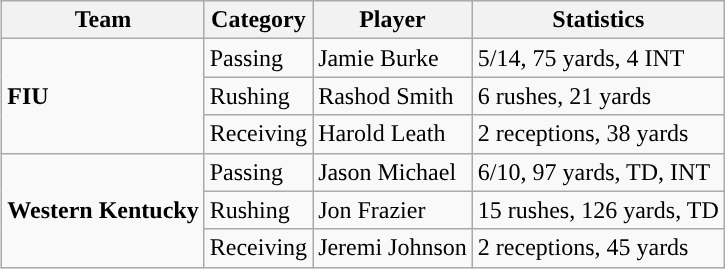<table class="wikitable" style="float: right;">
<tr>
<th>Team</th>
<th>Category</th>
<th>Player</th>
<th>Statistics</th>
</tr>
<tr>
<td rowspan=3><strong>FIU</strong></td>
<td>Passing</td>
<td>Jamie Burke</td>
<td>5/14, 75 yards, 4 INT</td>
</tr>
<tr>
<td>Rushing</td>
<td>Rashod Smith</td>
<td>6 rushes, 21 yards</td>
</tr>
<tr>
<td>Receiving</td>
<td>Harold Leath</td>
<td>2 receptions, 38 yards</td>
</tr>
<tr>
<td rowspan=3><strong>Western Kentucky</strong></td>
<td>Passing</td>
<td>Jason Michael</td>
<td>6/10, 97 yards, TD, INT</td>
</tr>
<tr>
<td>Rushing</td>
<td>Jon Frazier</td>
<td>15 rushes, 126 yards, TD</td>
</tr>
<tr>
<td>Receiving</td>
<td>Jeremi Johnson</td>
<td>2 receptions, 45 yards</td>
</tr>
</table>
